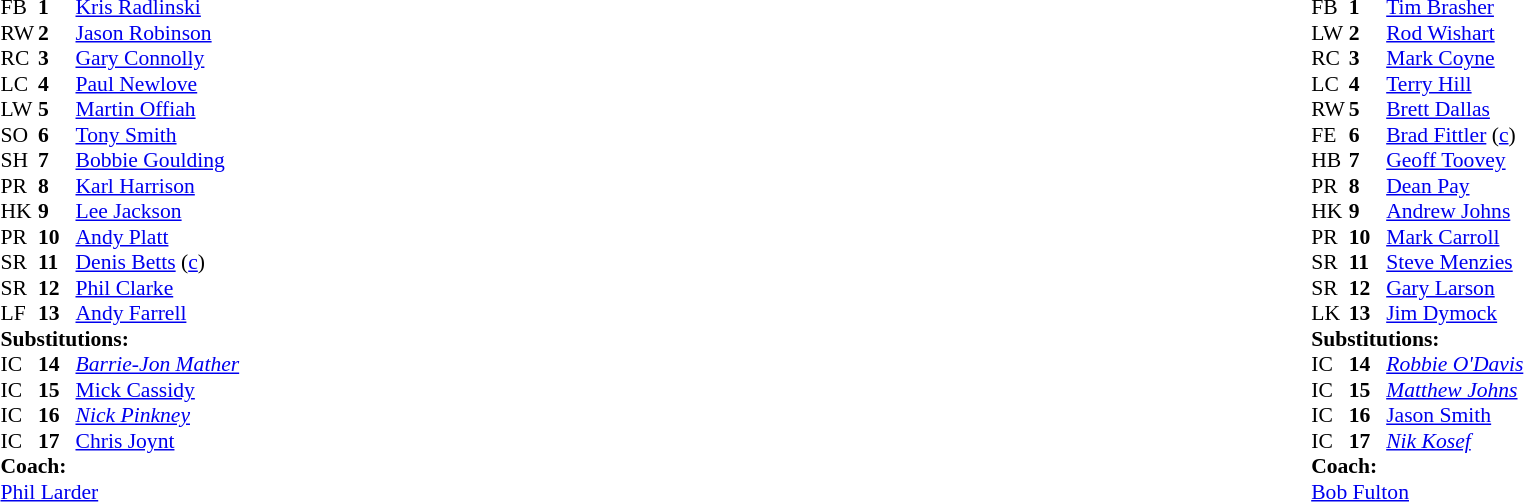<table width="100%">
<tr>
<td valign="top" width="50%"><br><table style="font-size: 90%" cellspacing="0" cellpadding="0">
<tr>
<th width="25"></th>
<th width="25"></th>
</tr>
<tr>
<td>FB</td>
<td><strong>1</strong></td>
<td> <a href='#'>Kris Radlinski</a></td>
</tr>
<tr>
<td>RW</td>
<td><strong>2</strong></td>
<td> <a href='#'>Jason Robinson</a></td>
</tr>
<tr>
<td>RC</td>
<td><strong>3</strong></td>
<td> <a href='#'>Gary Connolly</a></td>
</tr>
<tr>
<td>LC</td>
<td><strong>4</strong></td>
<td> <a href='#'>Paul Newlove</a></td>
</tr>
<tr>
<td>LW</td>
<td><strong>5</strong></td>
<td> <a href='#'>Martin Offiah</a></td>
</tr>
<tr>
<td>SO</td>
<td><strong>6</strong></td>
<td> <a href='#'>Tony Smith</a></td>
</tr>
<tr>
<td>SH</td>
<td><strong>7</strong></td>
<td> <a href='#'>Bobbie Goulding</a></td>
</tr>
<tr>
<td>PR</td>
<td><strong>8</strong></td>
<td> <a href='#'>Karl Harrison</a></td>
</tr>
<tr>
<td>HK</td>
<td><strong>9</strong></td>
<td> <a href='#'>Lee Jackson</a></td>
</tr>
<tr>
<td>PR</td>
<td><strong>10</strong></td>
<td> <a href='#'>Andy Platt</a></td>
</tr>
<tr>
<td>SR</td>
<td><strong>11</strong></td>
<td> <a href='#'>Denis Betts</a> (<a href='#'>c</a>)</td>
</tr>
<tr>
<td>SR</td>
<td><strong>12</strong></td>
<td> <a href='#'>Phil Clarke</a></td>
</tr>
<tr>
<td>LF</td>
<td><strong>13</strong></td>
<td> <a href='#'>Andy Farrell</a></td>
</tr>
<tr>
<td colspan=3><strong>Substitutions:</strong></td>
</tr>
<tr>
<td>IC</td>
<td><strong>14</strong></td>
<td> <em><a href='#'>Barrie-Jon Mather</a></em></td>
</tr>
<tr>
<td>IC</td>
<td><strong>15</strong></td>
<td> <a href='#'>Mick Cassidy</a></td>
</tr>
<tr>
<td>IC</td>
<td><strong>16</strong></td>
<td> <em><a href='#'>Nick Pinkney</a></em></td>
</tr>
<tr>
<td>IC</td>
<td><strong>17</strong></td>
<td> <a href='#'>Chris Joynt</a></td>
</tr>
<tr>
<td colspan=3><strong>Coach:</strong></td>
</tr>
<tr>
<td colspan="4"> <a href='#'>Phil Larder</a></td>
</tr>
</table>
</td>
<td valign="top" width="50%"><br><table style="font-size: 90%" cellspacing="0" cellpadding="0" align="center">
<tr>
<th width="25"></th>
<th width="25"></th>
</tr>
<tr>
<td>FB</td>
<td><strong>1</strong></td>
<td> <a href='#'>Tim Brasher</a></td>
</tr>
<tr>
<td>LW</td>
<td><strong>2</strong></td>
<td> <a href='#'>Rod Wishart</a></td>
</tr>
<tr>
<td>RC</td>
<td><strong>3</strong></td>
<td> <a href='#'>Mark Coyne</a></td>
</tr>
<tr>
<td>LC</td>
<td><strong>4</strong></td>
<td> <a href='#'>Terry Hill</a></td>
</tr>
<tr>
<td>RW</td>
<td><strong>5</strong></td>
<td> <a href='#'>Brett Dallas</a></td>
</tr>
<tr>
<td>FE</td>
<td><strong>6</strong></td>
<td> <a href='#'>Brad Fittler</a> (<a href='#'>c</a>)</td>
</tr>
<tr>
<td>HB</td>
<td><strong>7</strong></td>
<td> <a href='#'>Geoff Toovey</a></td>
</tr>
<tr>
<td>PR</td>
<td><strong>8</strong></td>
<td> <a href='#'>Dean Pay</a></td>
</tr>
<tr>
<td>HK</td>
<td><strong>9</strong></td>
<td> <a href='#'>Andrew Johns</a></td>
</tr>
<tr>
<td>PR</td>
<td><strong>10</strong></td>
<td> <a href='#'>Mark Carroll</a></td>
</tr>
<tr>
<td>SR</td>
<td><strong>11</strong></td>
<td> <a href='#'>Steve Menzies</a></td>
</tr>
<tr>
<td>SR</td>
<td><strong>12</strong></td>
<td> <a href='#'>Gary Larson</a></td>
</tr>
<tr>
<td>LK</td>
<td><strong>13</strong></td>
<td> <a href='#'>Jim Dymock</a></td>
</tr>
<tr>
<td colspan=3><strong>Substitutions:</strong></td>
</tr>
<tr>
<td>IC</td>
<td><strong>14</strong></td>
<td> <em><a href='#'>Robbie O'Davis</a></em></td>
</tr>
<tr>
<td>IC</td>
<td><strong>15</strong></td>
<td> <em><a href='#'>Matthew Johns</a></em></td>
</tr>
<tr>
<td>IC</td>
<td><strong>16</strong></td>
<td> <a href='#'>Jason Smith</a></td>
</tr>
<tr>
<td>IC</td>
<td><strong>17</strong></td>
<td> <em><a href='#'>Nik Kosef</a></em></td>
</tr>
<tr>
<td colspan=3><strong>Coach:</strong></td>
</tr>
<tr>
<td colspan="4"> <a href='#'>Bob Fulton</a></td>
</tr>
</table>
</td>
</tr>
</table>
